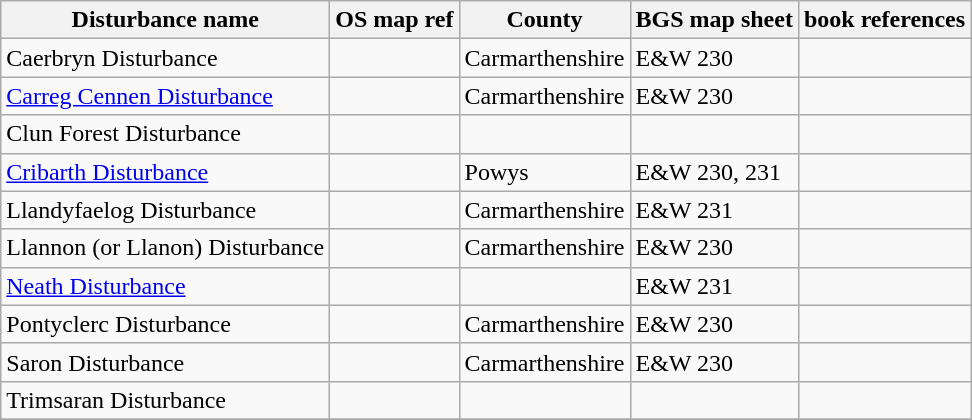<table class="wikitable">
<tr>
<th>Disturbance name</th>
<th>OS map ref</th>
<th>County</th>
<th>BGS map sheet</th>
<th>book references</th>
</tr>
<tr>
<td>Caerbryn Disturbance</td>
<td></td>
<td>Carmarthenshire</td>
<td>E&W 230</td>
<td></td>
</tr>
<tr>
<td><a href='#'>Carreg Cennen Disturbance</a></td>
<td></td>
<td>Carmarthenshire</td>
<td>E&W 230</td>
<td></td>
</tr>
<tr>
<td>Clun Forest Disturbance</td>
<td></td>
<td></td>
<td></td>
<td></td>
</tr>
<tr>
<td><a href='#'>Cribarth Disturbance</a></td>
<td></td>
<td>Powys</td>
<td>E&W 230, 231</td>
<td></td>
</tr>
<tr>
<td>Llandyfaelog Disturbance</td>
<td></td>
<td>Carmarthenshire</td>
<td>E&W 231</td>
<td></td>
</tr>
<tr>
<td>Llannon (or Llanon) Disturbance</td>
<td></td>
<td>Carmarthenshire</td>
<td>E&W 230</td>
<td></td>
</tr>
<tr>
<td><a href='#'>Neath Disturbance</a></td>
<td></td>
<td></td>
<td>E&W 231</td>
<td></td>
</tr>
<tr>
<td>Pontyclerc Disturbance</td>
<td></td>
<td>Carmarthenshire</td>
<td>E&W 230</td>
<td></td>
</tr>
<tr>
<td>Saron Disturbance</td>
<td></td>
<td>Carmarthenshire</td>
<td>E&W 230</td>
<td></td>
</tr>
<tr>
<td>Trimsaran Disturbance</td>
<td></td>
<td></td>
<td></td>
<td></td>
</tr>
<tr>
</tr>
</table>
